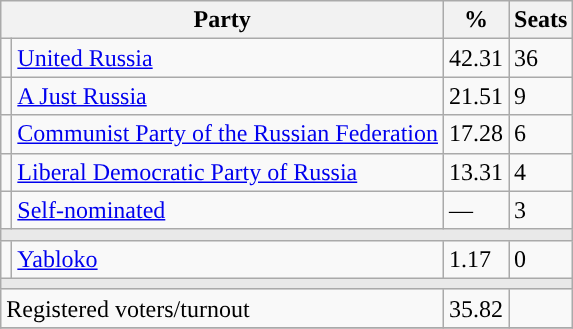<table class="wikitable">
<tr>
<th colspan=2>Party</th>
<th>%</th>
<th>Seats</th>
</tr>
<tr>
<td style="background:"></td>
<td><a href='#'>United Russia</a></td>
<td>42.31</td>
<td>36</td>
</tr>
<tr>
<td style="background:"></td>
<td><a href='#'>A Just Russia</a></td>
<td>21.51</td>
<td>9</td>
</tr>
<tr>
<td style="background:"></td>
<td><a href='#'>Communist Party of the Russian Federation</a></td>
<td>17.28</td>
<td>6</td>
</tr>
<tr>
<td style="background:"></td>
<td><a href='#'>Liberal Democratic Party of Russia</a></td>
<td>13.31</td>
<td>4</td>
</tr>
<tr>
<td style="background:"></td>
<td><a href='#'>Self-nominated</a></td>
<td>—</td>
<td>3</td>
</tr>
<tr>
<td colspan=4 style="background:#E9E9E9;"></td>
</tr>
<tr>
<td style="background:"></td>
<td><a href='#'>Yabloko</a></td>
<td>1.17</td>
<td>0</td>
</tr>
<tr>
<td colspan=4 style="background:#E9E9E9;"></td>
</tr>
<tr>
<td align=left colspan=2>Registered voters/turnout</td>
<td>35.82</td>
<td></td>
</tr>
<tr>
</tr>
</table>
